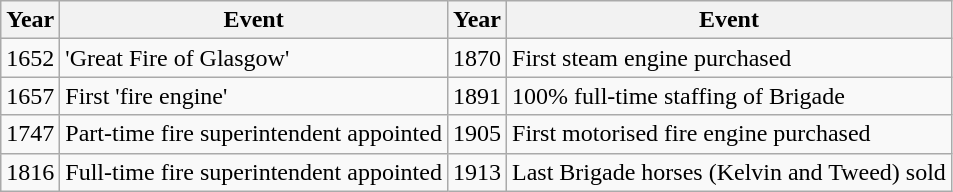<table class="wikitable">
<tr>
<th>Year</th>
<th>Event</th>
<th>Year</th>
<th>Event</th>
</tr>
<tr>
<td>1652</td>
<td>'Great Fire of Glasgow'</td>
<td>1870</td>
<td>First steam engine purchased</td>
</tr>
<tr>
<td>1657</td>
<td>First 'fire engine'</td>
<td>1891</td>
<td>100% full-time staffing of Brigade</td>
</tr>
<tr>
<td>1747</td>
<td>Part-time fire superintendent appointed</td>
<td>1905</td>
<td>First motorised fire engine purchased</td>
</tr>
<tr>
<td>1816</td>
<td>Full-time fire superintendent appointed</td>
<td>1913</td>
<td>Last Brigade horses (Kelvin and Tweed) sold</td>
</tr>
</table>
